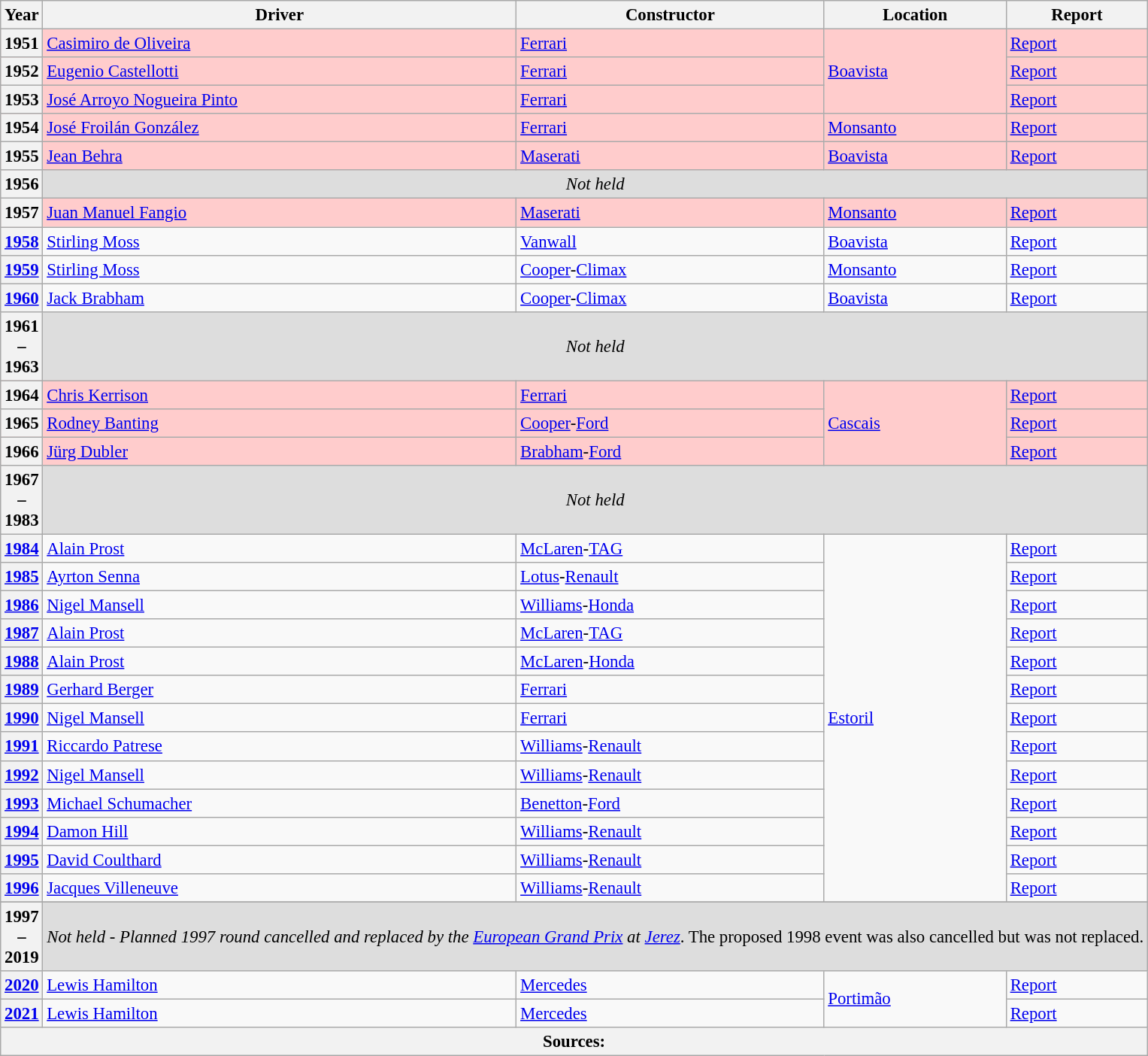<table class="wikitable" style="font-size: 95%;">
<tr>
<th>Year</th>
<th>Driver</th>
<th>Constructor</th>
<th>Location</th>
<th>Report</th>
</tr>
<tr style="background:#fcc;">
<th>1951</th>
<td> <a href='#'>Casimiro de Oliveira</a></td>
<td><a href='#'>Ferrari</a></td>
<td rowspan="3"><a href='#'>Boavista</a></td>
<td><a href='#'>Report</a></td>
</tr>
<tr style="background:#fcc;">
<th>1952</th>
<td> <a href='#'>Eugenio Castellotti</a></td>
<td><a href='#'>Ferrari</a></td>
<td><a href='#'>Report</a></td>
</tr>
<tr style="background:#fcc;">
<th>1953</th>
<td> <a href='#'>José Arroyo Nogueira Pinto</a></td>
<td><a href='#'>Ferrari</a></td>
<td><a href='#'>Report</a></td>
</tr>
<tr style="background:#fcc;">
<th>1954</th>
<td> <a href='#'>José Froilán González</a></td>
<td><a href='#'>Ferrari</a></td>
<td><a href='#'>Monsanto</a></td>
<td><a href='#'>Report</a></td>
</tr>
<tr style="background:#fcc;">
<th>1955</th>
<td> <a href='#'>Jean Behra</a></td>
<td><a href='#'>Maserati</a></td>
<td><a href='#'>Boavista</a></td>
<td><a href='#'>Report</a></td>
</tr>
<tr style="background:#ddd;">
<th>1956</th>
<td align=center colspan=4><em>Not held</em></td>
</tr>
<tr style="background:#fcc;">
<th>1957</th>
<td> <a href='#'>Juan Manuel Fangio</a></td>
<td><a href='#'>Maserati</a></td>
<td><a href='#'>Monsanto</a></td>
<td><a href='#'>Report</a></td>
</tr>
<tr>
<th><a href='#'>1958</a></th>
<td> <a href='#'>Stirling Moss</a></td>
<td><a href='#'>Vanwall</a></td>
<td><a href='#'>Boavista</a></td>
<td><a href='#'>Report</a></td>
</tr>
<tr>
<th><a href='#'>1959</a></th>
<td> <a href='#'>Stirling Moss</a></td>
<td><a href='#'>Cooper</a>-<a href='#'>Climax</a></td>
<td><a href='#'>Monsanto</a></td>
<td><a href='#'>Report</a></td>
</tr>
<tr>
<th><a href='#'>1960</a></th>
<td> <a href='#'>Jack Brabham</a></td>
<td><a href='#'>Cooper</a>-<a href='#'>Climax</a></td>
<td><a href='#'>Boavista</a></td>
<td><a href='#'>Report</a></td>
</tr>
<tr style="background:#ddd;">
<th>1961<br>–<br>1963</th>
<td align=center colspan=4><em>Not held</em></td>
</tr>
<tr style="background:#fcc;">
<th>1964</th>
<td> <a href='#'>Chris Kerrison</a></td>
<td><a href='#'>Ferrari</a></td>
<td rowspan="3"><a href='#'>Cascais</a></td>
<td><a href='#'>Report</a></td>
</tr>
<tr style="background:#fcc;">
<th>1965</th>
<td> <a href='#'>Rodney Banting</a></td>
<td><a href='#'>Cooper</a>-<a href='#'>Ford</a></td>
<td><a href='#'>Report</a></td>
</tr>
<tr style="background:#fcc;">
<th>1966</th>
<td> <a href='#'>Jürg Dubler</a></td>
<td><a href='#'>Brabham</a>-<a href='#'>Ford</a></td>
<td><a href='#'>Report</a></td>
</tr>
<tr style="background:#ddd;">
<th>1967<br>–<br>1983</th>
<td align=center colspan=4><em>Not held</em></td>
</tr>
<tr>
<th><a href='#'>1984</a></th>
<td><strong></strong> <a href='#'>Alain Prost</a></td>
<td><a href='#'>McLaren</a>-<a href='#'>TAG</a></td>
<td rowspan="13"><a href='#'>Estoril</a></td>
<td><a href='#'>Report</a></td>
</tr>
<tr>
<th><a href='#'>1985</a></th>
<td> <a href='#'>Ayrton Senna</a></td>
<td><a href='#'>Lotus</a>-<a href='#'>Renault</a></td>
<td><a href='#'>Report</a></td>
</tr>
<tr>
<th><a href='#'>1986</a></th>
<td> <a href='#'>Nigel Mansell</a></td>
<td><a href='#'>Williams</a>-<a href='#'>Honda</a></td>
<td><a href='#'>Report</a></td>
</tr>
<tr>
<th><a href='#'>1987</a></th>
<td><strong></strong> <a href='#'>Alain Prost</a></td>
<td><a href='#'>McLaren</a>-<a href='#'>TAG</a></td>
<td><a href='#'>Report</a></td>
</tr>
<tr>
<th><a href='#'>1988</a></th>
<td><strong></strong> <a href='#'>Alain Prost</a></td>
<td><a href='#'>McLaren</a>-<a href='#'>Honda</a></td>
<td><a href='#'>Report</a></td>
</tr>
<tr>
<th><a href='#'>1989</a></th>
<td> <a href='#'>Gerhard Berger</a></td>
<td><a href='#'>Ferrari</a></td>
<td><a href='#'>Report</a></td>
</tr>
<tr>
<th><a href='#'>1990</a></th>
<td> <a href='#'>Nigel Mansell</a></td>
<td><a href='#'>Ferrari</a></td>
<td><a href='#'>Report</a></td>
</tr>
<tr>
<th><a href='#'>1991</a></th>
<td> <a href='#'>Riccardo Patrese</a></td>
<td><a href='#'>Williams</a>-<a href='#'>Renault</a></td>
<td><a href='#'>Report</a></td>
</tr>
<tr>
<th><a href='#'>1992</a></th>
<td> <a href='#'>Nigel Mansell</a></td>
<td><a href='#'>Williams</a>-<a href='#'>Renault</a></td>
<td><a href='#'>Report</a></td>
</tr>
<tr>
<th><a href='#'>1993</a></th>
<td> <a href='#'>Michael Schumacher</a></td>
<td><a href='#'>Benetton</a>-<a href='#'>Ford</a></td>
<td><a href='#'>Report</a></td>
</tr>
<tr>
<th><a href='#'>1994</a></th>
<td> <a href='#'>Damon Hill</a></td>
<td><a href='#'>Williams</a>-<a href='#'>Renault</a></td>
<td><a href='#'>Report</a></td>
</tr>
<tr>
<th><a href='#'>1995</a></th>
<td> <a href='#'>David Coulthard</a></td>
<td><a href='#'>Williams</a>-<a href='#'>Renault</a></td>
<td><a href='#'>Report</a></td>
</tr>
<tr>
<th><a href='#'>1996</a></th>
<td> <a href='#'>Jacques Villeneuve</a></td>
<td><a href='#'>Williams</a>-<a href='#'>Renault</a></td>
<td><a href='#'>Report</a></td>
</tr>
<tr>
</tr>
<tr style="background:#ddd;">
<th>1997<br>–<br>2019</th>
<td align=center colspan=4><em>Not held - Planned 1997 round cancelled and replaced by the <a href='#'>European Grand Prix</a> at <a href='#'>Jerez</a></em>. The proposed 1998 event was also cancelled but was not replaced.</td>
</tr>
<tr>
<th><a href='#'>2020</a></th>
<td> <a href='#'>Lewis Hamilton</a></td>
<td><a href='#'>Mercedes</a></td>
<td rowspan="2"><a href='#'>Portimão</a></td>
<td><a href='#'>Report</a></td>
</tr>
<tr>
<th><a href='#'>2021</a></th>
<td> <a href='#'>Lewis Hamilton</a></td>
<td><a href='#'>Mercedes</a></td>
<td><a href='#'>Report</a></td>
</tr>
<tr>
<th colspan=5>Sources:</th>
</tr>
</table>
